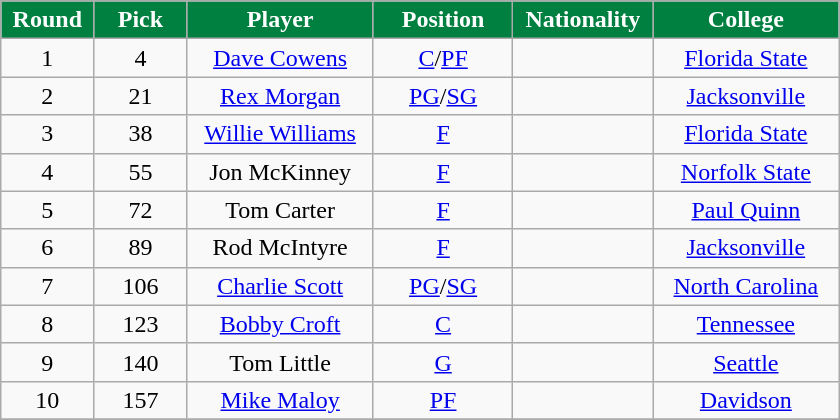<table class="wikitable sortable sortable">
<tr>
<th style="background:#008040; color:white" width="10%">Round</th>
<th style="background:#008040; color:white" width="10%">Pick</th>
<th style="background:#008040; color:white" width="20%">Player</th>
<th style="background:#008040; color:white" width="15%">Position</th>
<th style="background:#008040; color:white" width="15%">Nationality</th>
<th style="background:#008040; color:white" width="20%">College</th>
</tr>
<tr style="text-align: center">
<td>1</td>
<td>4</td>
<td><a href='#'>Dave Cowens</a></td>
<td><a href='#'>C</a>/<a href='#'>PF</a></td>
<td></td>
<td><a href='#'>Florida State</a></td>
</tr>
<tr style="text-align: center">
<td>2</td>
<td>21</td>
<td><a href='#'>Rex Morgan</a></td>
<td><a href='#'>PG</a>/<a href='#'>SG</a></td>
<td></td>
<td><a href='#'>Jacksonville</a></td>
</tr>
<tr style="text-align: center">
<td>3</td>
<td>38</td>
<td><a href='#'>Willie Williams</a></td>
<td><a href='#'>F</a></td>
<td></td>
<td><a href='#'>Florida State</a></td>
</tr>
<tr style="text-align: center">
<td>4</td>
<td>55</td>
<td>Jon McKinney</td>
<td><a href='#'>F</a></td>
<td></td>
<td><a href='#'>Norfolk State</a></td>
</tr>
<tr style="text-align: center">
<td>5</td>
<td>72</td>
<td>Tom Carter</td>
<td><a href='#'>F</a></td>
<td></td>
<td><a href='#'>Paul Quinn</a></td>
</tr>
<tr style="text-align: center">
<td>6</td>
<td>89</td>
<td>Rod McIntyre</td>
<td><a href='#'>F</a></td>
<td></td>
<td><a href='#'>Jacksonville</a></td>
</tr>
<tr style="text-align: center">
<td>7</td>
<td>106</td>
<td><a href='#'>Charlie Scott</a></td>
<td><a href='#'>PG</a>/<a href='#'>SG</a></td>
<td></td>
<td><a href='#'>North Carolina</a></td>
</tr>
<tr style="text-align: center">
<td>8</td>
<td>123</td>
<td><a href='#'>Bobby Croft</a></td>
<td><a href='#'>C</a></td>
<td></td>
<td><a href='#'>Tennessee</a></td>
</tr>
<tr style="text-align: center">
<td>9</td>
<td>140</td>
<td>Tom Little</td>
<td><a href='#'>G</a></td>
<td></td>
<td><a href='#'>Seattle</a></td>
</tr>
<tr style="text-align: center">
<td>10</td>
<td>157</td>
<td><a href='#'>Mike Maloy</a></td>
<td><a href='#'>PF</a></td>
<td></td>
<td><a href='#'>Davidson</a></td>
</tr>
<tr>
</tr>
</table>
